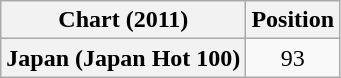<table class="wikitable plainrowheaders">
<tr>
<th>Chart (2011)</th>
<th>Position</th>
</tr>
<tr>
<th scope="row">Japan (Japan Hot 100)</th>
<td align="center">93</td>
</tr>
</table>
